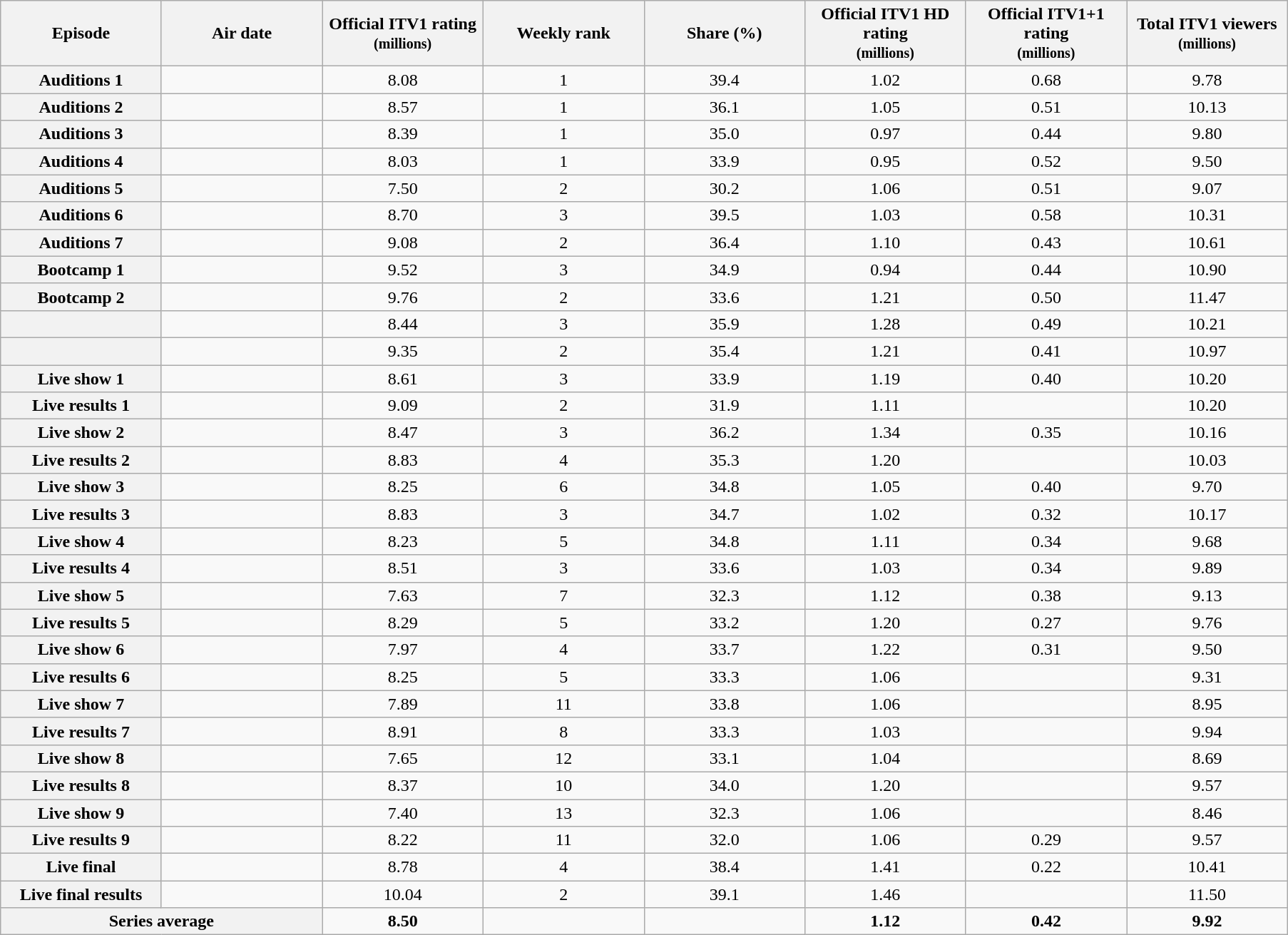<table class="wikitable sortable" style="text-align:center">
<tr>
<th scope="col" style="width:143px;">Episode</th>
<th scope="col" style="width:143px;">Air date</th>
<th scope="col" style="width:143px;">Official ITV1 rating<br><small>(millions)</small></th>
<th scope="col" style="width:143px;">Weekly rank </th>
<th scope="col" style="width:143px;">Share (%)</th>
<th scope="col" style="width:143px;">Official ITV1 HD rating<br><small>(millions)</small></th>
<th scope="col" style="width:143px;">Official ITV1+1 rating<br><small>(millions)</small></th>
<th scope="col" style="width:143px;">Total ITV1 viewers<br><small>(millions)</small></th>
</tr>
<tr>
<th scope="row">Auditions 1</th>
<td></td>
<td>8.08</td>
<td>1</td>
<td>39.4</td>
<td>1.02</td>
<td>0.68</td>
<td>9.78</td>
</tr>
<tr>
<th scope="row">Auditions 2</th>
<td></td>
<td>8.57</td>
<td>1</td>
<td>36.1</td>
<td>1.05</td>
<td>0.51</td>
<td>10.13</td>
</tr>
<tr>
<th scope="row">Auditions 3</th>
<td></td>
<td>8.39</td>
<td>1</td>
<td>35.0</td>
<td>0.97</td>
<td>0.44</td>
<td>9.80</td>
</tr>
<tr>
<th scope="row">Auditions 4</th>
<td></td>
<td>8.03</td>
<td>1</td>
<td>33.9</td>
<td>0.95</td>
<td>0.52</td>
<td>9.50</td>
</tr>
<tr>
<th scope="row">Auditions 5</th>
<td></td>
<td>7.50</td>
<td>2</td>
<td>30.2</td>
<td>1.06</td>
<td>0.51</td>
<td>9.07</td>
</tr>
<tr>
<th scope="row">Auditions 6</th>
<td></td>
<td>8.70</td>
<td>3</td>
<td>39.5</td>
<td>1.03</td>
<td>0.58</td>
<td>10.31</td>
</tr>
<tr>
<th scope="row">Auditions 7</th>
<td></td>
<td>9.08</td>
<td>2</td>
<td>36.4</td>
<td>1.10</td>
<td>0.43</td>
<td>10.61</td>
</tr>
<tr>
<th scope="row">Bootcamp 1</th>
<td></td>
<td>9.52</td>
<td>3</td>
<td>34.9</td>
<td>0.94</td>
<td>0.44</td>
<td>10.90</td>
</tr>
<tr>
<th scope="row">Bootcamp 2</th>
<td></td>
<td>9.76</td>
<td>2</td>
<td>33.6</td>
<td>1.21</td>
<td>0.50</td>
<td>11.47</td>
</tr>
<tr>
<th scope="row"></th>
<td></td>
<td>8.44</td>
<td>3</td>
<td>35.9</td>
<td>1.28</td>
<td>0.49</td>
<td>10.21</td>
</tr>
<tr>
<th scope="row"></th>
<td></td>
<td>9.35</td>
<td>2</td>
<td>35.4</td>
<td>1.21</td>
<td>0.41</td>
<td>10.97</td>
</tr>
<tr>
<th scope="row">Live show 1</th>
<td></td>
<td>8.61</td>
<td>3</td>
<td>33.9</td>
<td>1.19</td>
<td>0.40</td>
<td>10.20</td>
</tr>
<tr>
<th scope="row">Live results 1</th>
<td></td>
<td>9.09</td>
<td>2</td>
<td>31.9</td>
<td>1.11</td>
<td></td>
<td>10.20</td>
</tr>
<tr>
<th scope="row">Live show 2</th>
<td></td>
<td>8.47</td>
<td>3</td>
<td>36.2</td>
<td>1.34</td>
<td>0.35</td>
<td>10.16</td>
</tr>
<tr>
<th scope="row">Live results 2</th>
<td></td>
<td>8.83</td>
<td>4</td>
<td>35.3</td>
<td>1.20</td>
<td></td>
<td>10.03</td>
</tr>
<tr>
<th scope="row">Live show 3</th>
<td></td>
<td>8.25</td>
<td>6</td>
<td>34.8</td>
<td>1.05</td>
<td>0.40</td>
<td>9.70</td>
</tr>
<tr>
<th scope="row">Live results 3</th>
<td></td>
<td>8.83</td>
<td>3</td>
<td>34.7</td>
<td>1.02</td>
<td>0.32</td>
<td>10.17</td>
</tr>
<tr>
<th scope="row">Live show 4</th>
<td></td>
<td>8.23</td>
<td>5</td>
<td>34.8</td>
<td>1.11</td>
<td>0.34</td>
<td>9.68</td>
</tr>
<tr>
<th scope="row">Live results 4</th>
<td></td>
<td>8.51</td>
<td>3</td>
<td>33.6</td>
<td>1.03</td>
<td>0.34</td>
<td>9.89</td>
</tr>
<tr>
<th scope="row">Live show 5</th>
<td></td>
<td>7.63</td>
<td>7</td>
<td>32.3</td>
<td>1.12</td>
<td>0.38</td>
<td>9.13</td>
</tr>
<tr>
<th scope="row">Live results 5</th>
<td></td>
<td>8.29</td>
<td>5</td>
<td>33.2</td>
<td>1.20</td>
<td>0.27</td>
<td>9.76</td>
</tr>
<tr>
<th scope="row">Live show 6</th>
<td></td>
<td>7.97</td>
<td>4</td>
<td>33.7</td>
<td>1.22</td>
<td>0.31</td>
<td>9.50</td>
</tr>
<tr>
<th scope="row">Live results 6</th>
<td></td>
<td>8.25</td>
<td>5</td>
<td>33.3</td>
<td>1.06</td>
<td></td>
<td>9.31</td>
</tr>
<tr>
<th scope="row">Live show 7</th>
<td></td>
<td>7.89</td>
<td>11</td>
<td>33.8</td>
<td>1.06</td>
<td></td>
<td>8.95</td>
</tr>
<tr>
<th scope="row">Live results 7</th>
<td></td>
<td>8.91</td>
<td>8</td>
<td>33.3</td>
<td>1.03</td>
<td></td>
<td>9.94</td>
</tr>
<tr>
<th scope="row">Live show 8</th>
<td></td>
<td>7.65</td>
<td>12</td>
<td>33.1</td>
<td>1.04</td>
<td></td>
<td>8.69</td>
</tr>
<tr>
<th scope="row">Live results 8</th>
<td></td>
<td>8.37</td>
<td>10</td>
<td>34.0</td>
<td>1.20</td>
<td></td>
<td>9.57</td>
</tr>
<tr>
<th scope="row">Live show 9</th>
<td></td>
<td>7.40</td>
<td>13</td>
<td>32.3</td>
<td>1.06</td>
<td></td>
<td>8.46</td>
</tr>
<tr>
<th scope="row">Live results 9</th>
<td></td>
<td>8.22</td>
<td>11</td>
<td>32.0</td>
<td>1.06</td>
<td>0.29</td>
<td>9.57</td>
</tr>
<tr>
<th scope="row">Live final</th>
<td></td>
<td>8.78</td>
<td>4</td>
<td>38.4</td>
<td>1.41</td>
<td>0.22</td>
<td>10.41</td>
</tr>
<tr>
<th scope="row">Live final results</th>
<td></td>
<td>10.04</td>
<td>2</td>
<td>39.1</td>
<td>1.46</td>
<td></td>
<td>11.50</td>
</tr>
<tr>
<th colspan="2" scope="row">Series average</th>
<td><strong>8.50</strong></td>
<td></td>
<td></td>
<td><strong>1.12</strong></td>
<td><strong>0.42</strong></td>
<td><strong>9.92</strong></td>
</tr>
</table>
